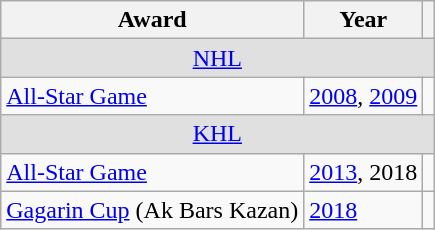<table class="wikitable">
<tr>
<th>Award</th>
<th>Year</th>
<th></th>
</tr>
<tr ALIGN="center" bgcolor="#e0e0e0">
<td colspan="3"><a href='#'>NHL</a></td>
</tr>
<tr>
<td><a href='#'>All-Star Game</a></td>
<td><a href='#'>2008</a>, <a href='#'>2009</a></td>
<td></td>
</tr>
<tr ALIGN="center" bgcolor="#e0e0e0">
<td colspan="3"><a href='#'>KHL</a></td>
</tr>
<tr>
<td><a href='#'>All-Star Game</a></td>
<td><a href='#'>2013</a>, 2018</td>
<td></td>
</tr>
<tr>
<td><a href='#'>Gagarin Cup</a> (Ak Bars Kazan)</td>
<td><a href='#'>2018</a></td>
<td></td>
</tr>
</table>
